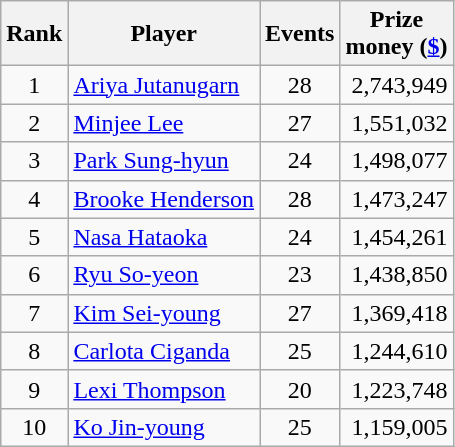<table class="wikitable">
<tr>
<th>Rank</th>
<th>Player</th>
<th>Events</th>
<th>Prize <br>money (<a href='#'>$</a>)</th>
</tr>
<tr>
<td align=center>1</td>
<td> <a href='#'>Ariya Jutanugarn</a></td>
<td align=center>28</td>
<td align=right>2,743,949</td>
</tr>
<tr>
<td align=center>2</td>
<td> <a href='#'>Minjee Lee</a></td>
<td align=center>27</td>
<td align=right>1,551,032</td>
</tr>
<tr>
<td align=center>3</td>
<td> <a href='#'>Park Sung-hyun</a></td>
<td align=center>24</td>
<td align=right>1,498,077</td>
</tr>
<tr>
<td align=center>4</td>
<td> <a href='#'>Brooke Henderson</a></td>
<td align=center>28</td>
<td align=right>1,473,247</td>
</tr>
<tr>
<td align=center>5</td>
<td> <a href='#'>Nasa Hataoka</a></td>
<td align=center>24</td>
<td align=right>1,454,261</td>
</tr>
<tr>
<td align=center>6</td>
<td> <a href='#'>Ryu So-yeon</a></td>
<td align=center>23</td>
<td align=right>1,438,850</td>
</tr>
<tr>
<td align=center>7</td>
<td> <a href='#'>Kim Sei-young</a></td>
<td align=center>27</td>
<td align=right>1,369,418</td>
</tr>
<tr>
<td align=center>8</td>
<td> <a href='#'>Carlota Ciganda</a></td>
<td align=center>25</td>
<td align=right>1,244,610</td>
</tr>
<tr>
<td align=center>9</td>
<td> <a href='#'>Lexi Thompson</a></td>
<td align=center>20</td>
<td align=right>1,223,748</td>
</tr>
<tr>
<td align=center>10</td>
<td> <a href='#'>Ko Jin-young</a></td>
<td align=center>25</td>
<td align=right>1,159,005</td>
</tr>
</table>
